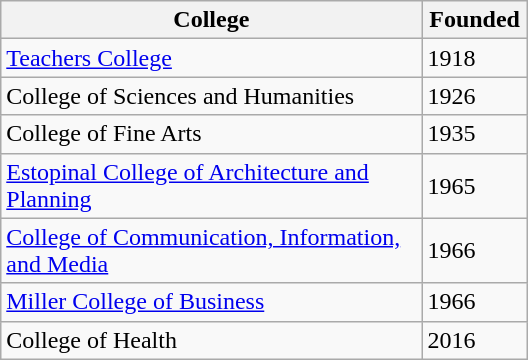<table class="wikitable floatright" style="max-width: 22em;">
<tr>
<th scope="col" style="width:80%;">College</th>
<th scope="col" style="width:20%;">Founded</th>
</tr>
<tr>
<td><a href='#'>Teachers College</a></td>
<td>1918</td>
</tr>
<tr>
<td>College of Sciences and Humanities</td>
<td>1926</td>
</tr>
<tr>
<td>College of Fine Arts</td>
<td>1935</td>
</tr>
<tr>
<td><a href='#'>Estopinal College of Architecture and Planning</a></td>
<td>1965</td>
</tr>
<tr>
<td><a href='#'>College of Communication, Information, and Media</a></td>
<td>1966</td>
</tr>
<tr>
<td><a href='#'>Miller College of Business</a></td>
<td>1966</td>
</tr>
<tr>
<td>College of Health</td>
<td>2016</td>
</tr>
</table>
